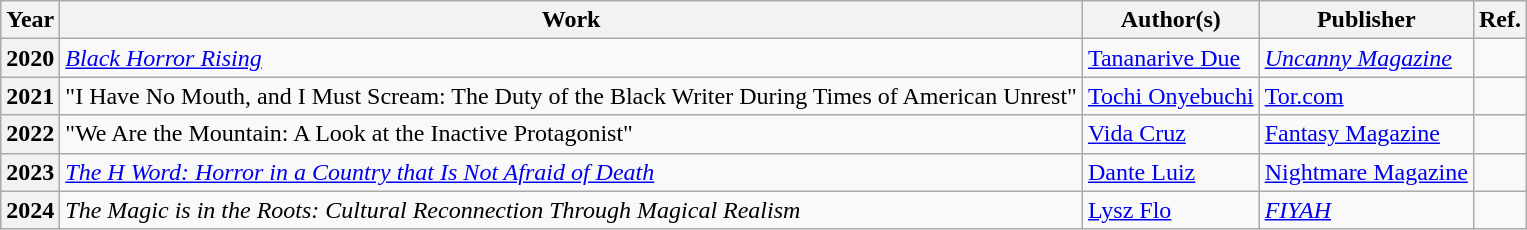<table class="sortable wikitable">
<tr>
<th>Year</th>
<th>Work</th>
<th>Author(s)</th>
<th>Publisher</th>
<th>Ref.</th>
</tr>
<tr>
<th>2020</th>
<td><em><a href='#'>Black Horror Rising</a></em></td>
<td><a href='#'>Tananarive Due</a></td>
<td><em><a href='#'>Uncanny Magazine</a></em></td>
<td></td>
</tr>
<tr>
<th>2021</th>
<td>"I Have No Mouth, and I Must Scream: The Duty of the Black Writer During Times of American Unrest"</td>
<td><a href='#'>Tochi Onyebuchi</a></td>
<td><a href='#'>Tor.com</a></td>
<td></td>
</tr>
<tr>
<th>2022</th>
<td>"We Are the Mountain: A Look at the Inactive Protagonist"</td>
<td><a href='#'>Vida Cruz</a></td>
<td><a href='#'>Fantasy Magazine</a></td>
<td></td>
</tr>
<tr>
<th>2023</th>
<td><em><a href='#'>The H Word: Horror in a Country that Is Not Afraid of Death</a></em></td>
<td><a href='#'>Dante Luiz</a></td>
<td><a href='#'>Nightmare Magazine</a></td>
<td></td>
</tr>
<tr>
<th>2024</th>
<td><em>The Magic is in the Roots: Cultural Reconnection Through Magical Realism</em></td>
<td><a href='#'>Lysz Flo</a></td>
<td><em><a href='#'>FIYAH</a></em></td>
<td></td>
</tr>
</table>
